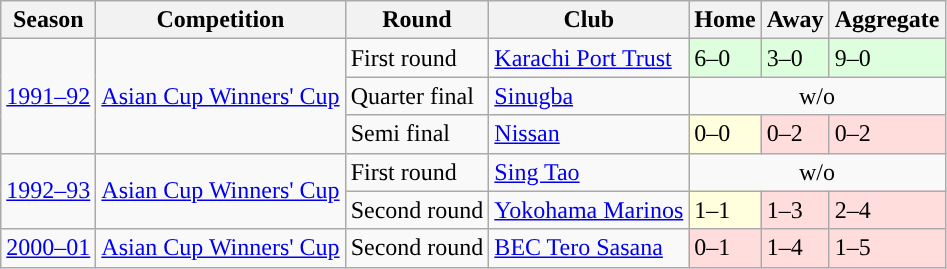<table class="wikitable">
<tr>
<th>Season</th>
<th>Competition</th>
<th>Round</th>
<th>Club</th>
<th>Home</th>
<th>Away</th>
<th>Aggregate</th>
</tr>
<tr>
<td rowspan=3><a href='#'>1991–92</a></td>
<td rowspan=3><a href='#'>Asian Cup Winners' Cup</a></td>
<td>First round</td>
<td> <a href='#'>Karachi Port Trust</a></td>
<td style="background:#dfd;">6–0</td>
<td style="background:#dfd;">3–0</td>
<td style="background:#dfd;">9–0</td>
</tr>
<tr>
<td>Quarter final</td>
<td> <a href='#'>Sinugba</a></td>
<td colspan=3; style="text-align:center;">w/o</td>
</tr>
<tr>
<td>Semi final</td>
<td> <a href='#'>Nissan</a></td>
<td style="background:#ffd;">0–0</td>
<td style="background:#fdd;">0–2</td>
<td style="background:#fdd;">0–2</td>
</tr>
<tr>
<td rowspan=2><a href='#'>1992–93</a></td>
<td rowspan=2><a href='#'>Asian Cup Winners' Cup</a></td>
<td>First round</td>
<td> <a href='#'>Sing Tao</a></td>
<td colspan=3; style="text-align:center;">w/o</td>
</tr>
<tr>
<td>Second round</td>
<td> <a href='#'>Yokohama Marinos</a></td>
<td style="background:#ffd;">1–1</td>
<td style="background:#fdd;">1–3</td>
<td style="background:#fdd;">2–4</td>
</tr>
<tr>
<td><a href='#'>2000–01</a></td>
<td><a href='#'>Asian Cup Winners' Cup</a></td>
<td>Second round</td>
<td> <a href='#'>BEC Tero Sasana</a></td>
<td style="background:#fdd;">0–1</td>
<td style="background:#fdd;">1–4</td>
<td style="background:#fdd;">1–5</td>
</tr>
</table>
